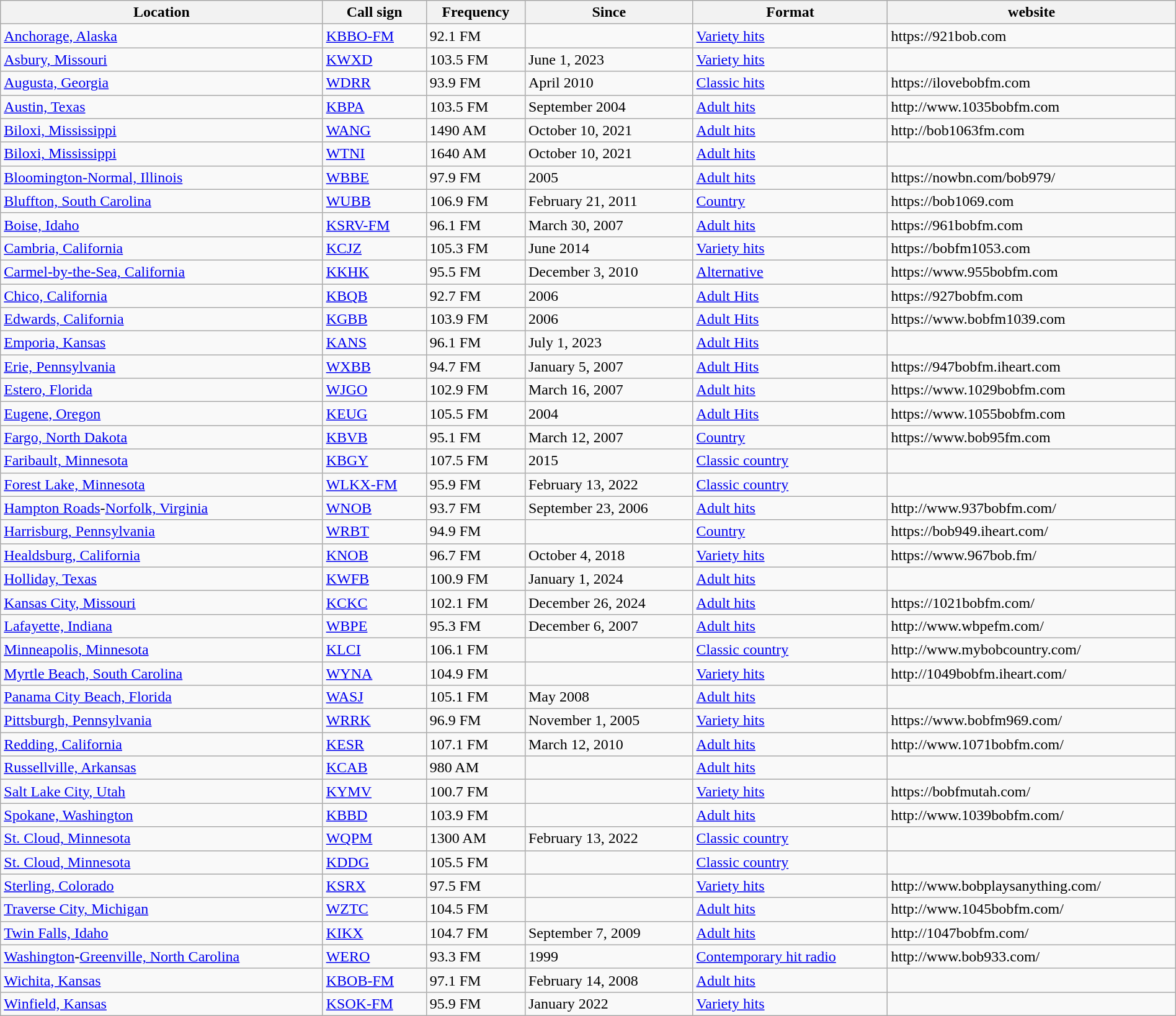<table class="wikitable sortable" width="100%">
<tr>
<th>Location</th>
<th>Call sign</th>
<th>Frequency</th>
<th>Since</th>
<th>Format</th>
<th>website</th>
</tr>
<tr>
<td><a href='#'>Anchorage, Alaska</a></td>
<td><a href='#'>KBBO-FM</a></td>
<td>92.1 FM</td>
<td></td>
<td><a href='#'>Variety hits</a></td>
<td>https://921bob.com</td>
</tr>
<tr>
<td><a href='#'>Asbury, Missouri</a></td>
<td><a href='#'>KWXD</a></td>
<td>103.5 FM</td>
<td>June 1, 2023</td>
<td><a href='#'>Variety hits</a></td>
<td></td>
</tr>
<tr>
<td><a href='#'>Augusta, Georgia</a></td>
<td><a href='#'>WDRR</a></td>
<td>93.9 FM</td>
<td>April 2010</td>
<td><a href='#'>Classic hits</a></td>
<td>https://ilovebobfm.com</td>
</tr>
<tr>
<td><a href='#'>Austin, Texas</a></td>
<td><a href='#'>KBPA</a></td>
<td>103.5 FM</td>
<td>September 2004</td>
<td><a href='#'>Adult hits</a></td>
<td>http://www.1035bobfm.com</td>
</tr>
<tr>
<td><a href='#'>Biloxi, Mississippi</a></td>
<td><a href='#'>WANG</a></td>
<td>1490 AM</td>
<td>October 10, 2021</td>
<td><a href='#'>Adult hits</a></td>
<td>http://bob1063fm.com</td>
</tr>
<tr>
<td><a href='#'>Biloxi, Mississippi</a></td>
<td><a href='#'>WTNI</a></td>
<td>1640 AM</td>
<td>October 10, 2021</td>
<td><a href='#'>Adult hits</a></td>
<td></td>
</tr>
<tr>
<td><a href='#'>Bloomington-Normal, Illinois</a></td>
<td><a href='#'>WBBE</a></td>
<td>97.9 FM</td>
<td>2005</td>
<td><a href='#'>Adult hits</a></td>
<td>https://nowbn.com/bob979/</td>
</tr>
<tr>
<td><a href='#'>Bluffton, South Carolina</a></td>
<td><a href='#'>WUBB</a></td>
<td>106.9 FM</td>
<td>February 21, 2011</td>
<td><a href='#'>Country</a></td>
<td>https://bob1069.com</td>
</tr>
<tr>
<td><a href='#'>Boise, Idaho</a></td>
<td><a href='#'>KSRV-FM</a></td>
<td>96.1 FM</td>
<td>March 30, 2007</td>
<td><a href='#'>Adult hits</a></td>
<td>https://961bobfm.com</td>
</tr>
<tr>
<td><a href='#'>Cambria, California</a></td>
<td><a href='#'>KCJZ</a></td>
<td>105.3 FM</td>
<td>June 2014</td>
<td><a href='#'>Variety hits</a></td>
<td>https://bobfm1053.com</td>
</tr>
<tr>
<td><a href='#'>Carmel-by-the-Sea, California</a></td>
<td><a href='#'>KKHK</a></td>
<td>95.5 FM</td>
<td>December 3, 2010</td>
<td><a href='#'>Alternative</a></td>
<td>https://www.955bobfm.com</td>
</tr>
<tr>
<td><a href='#'>Chico, California</a></td>
<td><a href='#'>KBQB</a></td>
<td>92.7 FM</td>
<td>2006</td>
<td><a href='#'>Adult Hits</a></td>
<td>https://927bobfm.com</td>
</tr>
<tr>
<td><a href='#'>Edwards, California</a></td>
<td><a href='#'>KGBB</a></td>
<td>103.9 FM</td>
<td>2006</td>
<td><a href='#'>Adult Hits</a></td>
<td>https://www.bobfm1039.com</td>
</tr>
<tr>
<td><a href='#'>Emporia, Kansas</a></td>
<td><a href='#'>KANS</a></td>
<td>96.1 FM</td>
<td>July 1, 2023</td>
<td><a href='#'>Adult Hits</a></td>
<td></td>
</tr>
<tr>
<td><a href='#'>Erie, Pennsylvania</a></td>
<td><a href='#'>WXBB</a></td>
<td>94.7 FM</td>
<td>January 5, 2007</td>
<td><a href='#'>Adult Hits</a></td>
<td>https://947bobfm.iheart.com</td>
</tr>
<tr>
<td><a href='#'>Estero, Florida</a></td>
<td><a href='#'>WJGO</a></td>
<td>102.9 FM</td>
<td>March 16, 2007</td>
<td><a href='#'>Adult hits</a></td>
<td>https://www.1029bobfm.com</td>
</tr>
<tr>
<td><a href='#'>Eugene, Oregon</a></td>
<td><a href='#'>KEUG</a></td>
<td>105.5 FM</td>
<td>2004</td>
<td><a href='#'>Adult Hits</a></td>
<td>https://www.1055bobfm.com</td>
</tr>
<tr>
<td><a href='#'>Fargo, North Dakota</a></td>
<td><a href='#'>KBVB</a></td>
<td>95.1 FM</td>
<td>March 12, 2007</td>
<td><a href='#'>Country</a></td>
<td>https://www.bob95fm.com</td>
</tr>
<tr>
<td><a href='#'>Faribault, Minnesota</a></td>
<td><a href='#'>KBGY</a></td>
<td>107.5 FM</td>
<td>2015</td>
<td><a href='#'>Classic country</a></td>
<td></td>
</tr>
<tr>
<td><a href='#'>Forest Lake, Minnesota</a></td>
<td><a href='#'>WLKX-FM</a></td>
<td>95.9 FM</td>
<td>February 13, 2022</td>
<td><a href='#'>Classic country</a></td>
<td></td>
</tr>
<tr>
<td><a href='#'>Hampton Roads</a>-<a href='#'>Norfolk, Virginia</a></td>
<td><a href='#'>WNOB</a></td>
<td>93.7 FM</td>
<td>September 23, 2006</td>
<td><a href='#'>Adult hits</a></td>
<td>http://www.937bobfm.com/</td>
</tr>
<tr>
<td><a href='#'>Harrisburg, Pennsylvania</a></td>
<td><a href='#'>WRBT</a></td>
<td>94.9 FM</td>
<td></td>
<td><a href='#'>Country</a></td>
<td>https://bob949.iheart.com/</td>
</tr>
<tr>
<td><a href='#'>Healdsburg, California</a></td>
<td><a href='#'>KNOB</a></td>
<td>96.7 FM</td>
<td>October 4, 2018</td>
<td><a href='#'>Variety hits</a></td>
<td>https://www.967bob.fm/</td>
</tr>
<tr>
<td><a href='#'>Holliday, Texas</a></td>
<td><a href='#'>KWFB</a></td>
<td>100.9 FM</td>
<td>January 1, 2024</td>
<td><a href='#'>Adult hits</a></td>
<td></td>
</tr>
<tr>
<td><a href='#'>Kansas City, Missouri</a></td>
<td><a href='#'>KCKC</a></td>
<td>102.1 FM</td>
<td>December 26, 2024</td>
<td><a href='#'>Adult hits</a></td>
<td>https://1021bobfm.com/</td>
</tr>
<tr>
<td><a href='#'>Lafayette, Indiana</a></td>
<td><a href='#'>WBPE</a></td>
<td>95.3 FM</td>
<td>December 6, 2007</td>
<td><a href='#'>Adult hits</a></td>
<td>http://www.wbpefm.com/</td>
</tr>
<tr>
<td><a href='#'>Minneapolis, Minnesota</a></td>
<td><a href='#'>KLCI</a></td>
<td>106.1 FM</td>
<td></td>
<td><a href='#'>Classic country</a></td>
<td>http://www.mybobcountry.com/</td>
</tr>
<tr>
<td><a href='#'>Myrtle Beach, South Carolina</a></td>
<td><a href='#'>WYNA</a></td>
<td>104.9 FM</td>
<td></td>
<td><a href='#'>Variety hits</a></td>
<td>http://1049bobfm.iheart.com/</td>
</tr>
<tr>
<td><a href='#'>Panama City Beach, Florida</a></td>
<td><a href='#'>WASJ</a></td>
<td>105.1 FM</td>
<td>May 2008</td>
<td><a href='#'>Adult hits</a></td>
<td></td>
</tr>
<tr>
<td><a href='#'>Pittsburgh, Pennsylvania</a></td>
<td><a href='#'>WRRK</a></td>
<td>96.9 FM</td>
<td>November 1, 2005</td>
<td><a href='#'>Variety hits</a></td>
<td>https://www.bobfm969.com/</td>
</tr>
<tr>
<td><a href='#'>Redding, California</a></td>
<td><a href='#'>KESR</a></td>
<td>107.1 FM</td>
<td>March 12, 2010</td>
<td><a href='#'>Adult hits</a></td>
<td>http://www.1071bobfm.com/</td>
</tr>
<tr>
<td><a href='#'>Russellville, Arkansas</a></td>
<td><a href='#'>KCAB</a></td>
<td>980 AM</td>
<td></td>
<td><a href='#'>Adult hits</a></td>
<td></td>
</tr>
<tr>
<td><a href='#'>Salt Lake City, Utah</a></td>
<td><a href='#'>KYMV</a></td>
<td>100.7 FM</td>
<td></td>
<td><a href='#'>Variety hits</a></td>
<td>https://bobfmutah.com/</td>
</tr>
<tr>
<td><a href='#'>Spokane, Washington</a></td>
<td><a href='#'>KBBD</a></td>
<td>103.9 FM</td>
<td></td>
<td><a href='#'>Adult hits</a></td>
<td>http://www.1039bobfm.com/</td>
</tr>
<tr>
<td><a href='#'>St. Cloud, Minnesota</a></td>
<td><a href='#'>WQPM</a></td>
<td>1300 AM</td>
<td>February 13, 2022</td>
<td><a href='#'>Classic country</a></td>
<td></td>
</tr>
<tr>
<td><a href='#'>St. Cloud, Minnesota</a></td>
<td><a href='#'>KDDG</a></td>
<td>105.5 FM</td>
<td></td>
<td><a href='#'>Classic country</a></td>
<td></td>
</tr>
<tr>
<td><a href='#'>Sterling, Colorado</a></td>
<td><a href='#'>KSRX</a></td>
<td>97.5 FM</td>
<td></td>
<td><a href='#'>Variety hits</a></td>
<td>http://www.bobplaysanything.com/</td>
</tr>
<tr>
<td><a href='#'>Traverse City, Michigan</a></td>
<td><a href='#'>WZTC</a></td>
<td>104.5 FM</td>
<td></td>
<td><a href='#'>Adult hits</a></td>
<td>http://www.1045bobfm.com/</td>
</tr>
<tr>
<td><a href='#'>Twin Falls, Idaho</a></td>
<td><a href='#'>KIKX</a></td>
<td>104.7 FM</td>
<td>September 7, 2009</td>
<td><a href='#'>Adult hits</a></td>
<td>http://1047bobfm.com/</td>
</tr>
<tr>
<td><a href='#'>Washington</a>-<a href='#'>Greenville, North Carolina</a></td>
<td><a href='#'>WERO</a></td>
<td>93.3 FM</td>
<td>1999</td>
<td><a href='#'>Contemporary hit radio</a></td>
<td>http://www.bob933.com/</td>
</tr>
<tr>
<td><a href='#'>Wichita, Kansas</a></td>
<td><a href='#'>KBOB-FM</a></td>
<td>97.1 FM</td>
<td>February 14, 2008</td>
<td><a href='#'>Adult hits</a></td>
<td></td>
</tr>
<tr>
<td><a href='#'>Winfield, Kansas</a></td>
<td><a href='#'>KSOK-FM</a></td>
<td>95.9 FM</td>
<td>January 2022</td>
<td><a href='#'>Variety hits</a></td>
<td></td>
</tr>
</table>
